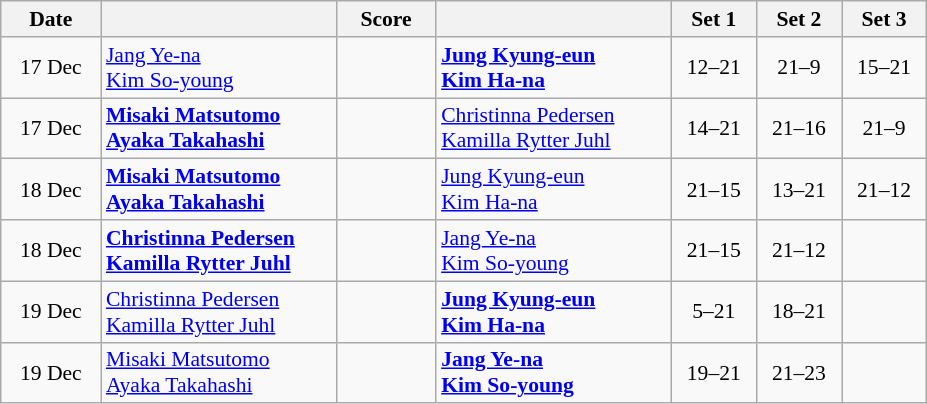<table class="wikitable" style="text-align: center; font-size:90% ">
<tr>
<th width="60">Date</th>
<th align="right" width="150"></th>
<th width="60">Score</th>
<th align="left" width="150"></th>
<th width="50">Set 1</th>
<th width="50">Set 2</th>
<th width="50">Set 3</th>
</tr>
<tr>
<td>17 Dec</td>
<td align=left> <a href='#'>Jang Ye-na</a><br> <a href='#'>Kim So-young</a></td>
<td align=center></td>
<td align=left><strong> <a href='#'>Jung Kyung-eun</a><br> <a href='#'>Kim Ha-na</a></strong></td>
<td>12–21</td>
<td>21–9</td>
<td>15–21</td>
</tr>
<tr>
<td>17 Dec</td>
<td align=left><strong> <a href='#'>Misaki Matsutomo</a><br> <a href='#'>Ayaka Takahashi</a></strong></td>
<td align=center></td>
<td align=left> <a href='#'>Christinna Pedersen</a><br> <a href='#'>Kamilla Rytter Juhl</a></td>
<td>14–21</td>
<td>21–16</td>
<td>21–9</td>
</tr>
<tr>
<td>18 Dec</td>
<td align=left><strong> <a href='#'>Misaki Matsutomo</a><br> <a href='#'>Ayaka Takahashi</a></strong></td>
<td align=center></td>
<td align=left> <a href='#'>Jung Kyung-eun</a><br> <a href='#'>Kim Ha-na</a></td>
<td>21–15</td>
<td>13–21</td>
<td>21–12</td>
</tr>
<tr>
<td>18 Dec</td>
<td align=left><strong> <a href='#'>Christinna Pedersen</a><br> <a href='#'>Kamilla Rytter Juhl</a></strong></td>
<td align=center></td>
<td align=left> <a href='#'>Jang Ye-na</a><br> <a href='#'>Kim So-young</a></td>
<td>21–15</td>
<td>21–12</td>
<td></td>
</tr>
<tr>
<td>19 Dec</td>
<td align=left> <a href='#'>Christinna Pedersen</a><br> <a href='#'>Kamilla Rytter Juhl</a></td>
<td align=center></td>
<td align=left><strong> <a href='#'>Jung Kyung-eun</a><br> <a href='#'>Kim Ha-na</a></strong></td>
<td>5–21</td>
<td>18–21</td>
<td></td>
</tr>
<tr>
<td>19 Dec</td>
<td align=left> <a href='#'>Misaki Matsutomo</a><br> <a href='#'>Ayaka Takahashi</a></td>
<td align=center></td>
<td align=left><strong> <a href='#'>Jang Ye-na</a><br> <a href='#'>Kim So-young</a></strong></td>
<td>19–21</td>
<td>21–23</td>
<td></td>
</tr>
</table>
